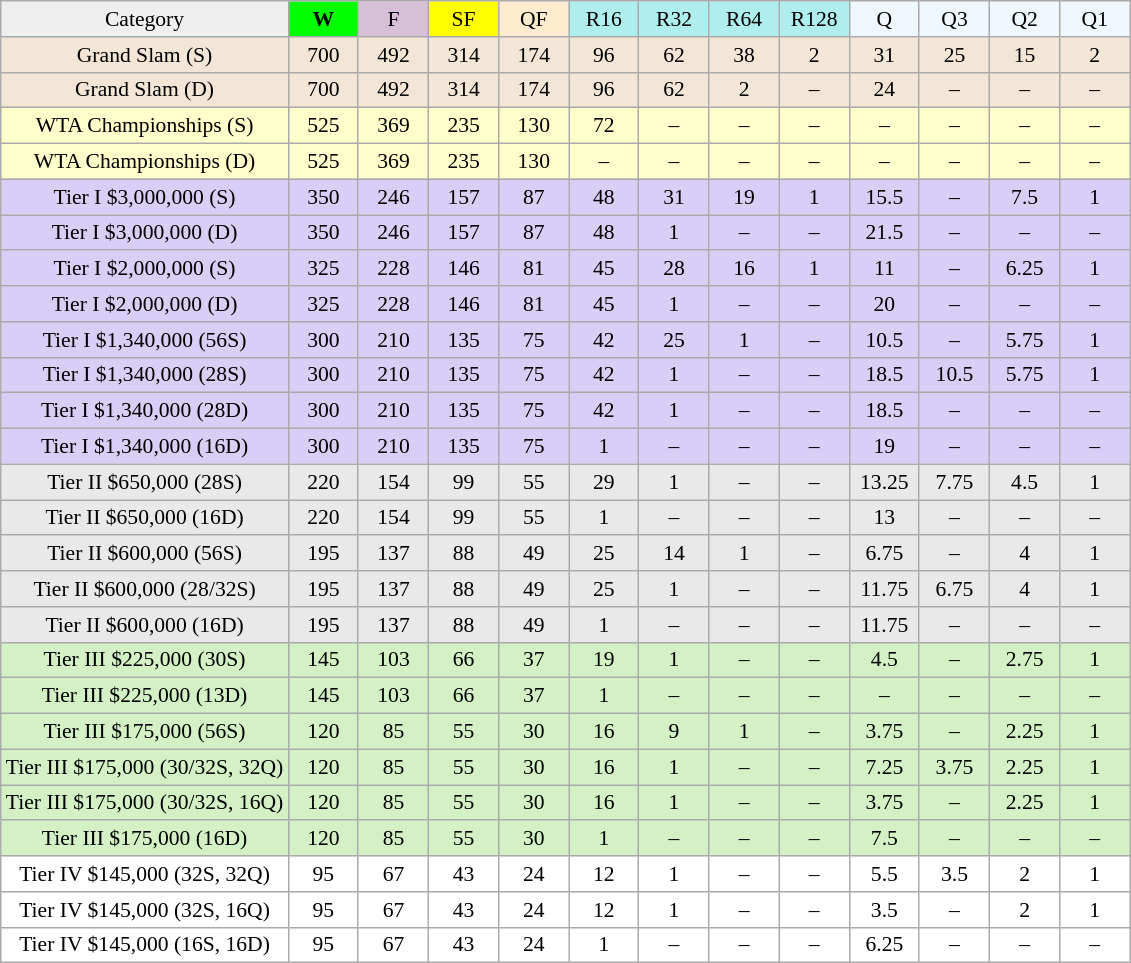<table class="wikitable" style="font-size:90%">
<tr align=center>
<td bgcolor=#efefef>Category</td>
<td width=40 bgcolor=lime><strong>W</strong></td>
<td width=40 bgcolor=#D8BFD8>F</td>
<td width=40 bgcolor=#FFFF00>SF</td>
<td width=40 bgcolor=#ffebcd>QF</td>
<td width=40 bgcolor=#afeeee>R16</td>
<td width=40 bgcolor=#afeeee>R32</td>
<td width=40 bgcolor=#afeeee>R64</td>
<td width=40 bgcolor=#afeeee>R128</td>
<td width=40 bgcolor=#F0F8FF>Q</td>
<td width=40 bgcolor=#F0F8FF>Q3</td>
<td width=40 bgcolor=#F0F8FF>Q2</td>
<td width=40 bgcolor=#F0F8FF>Q1</td>
</tr>
<tr align=center bgcolor=#F3E6D7>
<td>Grand Slam (S)</td>
<td>700</td>
<td>492</td>
<td>314</td>
<td>174</td>
<td>96</td>
<td>62</td>
<td>38</td>
<td>2</td>
<td>31</td>
<td>25</td>
<td>15</td>
<td>2</td>
</tr>
<tr align=center bgcolor=#F3E6D7>
<td>Grand Slam (D)</td>
<td>700</td>
<td>492</td>
<td>314</td>
<td>174</td>
<td>96</td>
<td>62</td>
<td>2</td>
<td>–</td>
<td>24</td>
<td>–</td>
<td>–</td>
<td>–</td>
</tr>
<tr align=center bgcolor=#ffffcc>
<td>WTA Championships (S)</td>
<td>525</td>
<td>369</td>
<td>235</td>
<td>130</td>
<td>72</td>
<td>–</td>
<td>–</td>
<td>–</td>
<td>–</td>
<td>–</td>
<td>–</td>
<td>–</td>
</tr>
<tr align=center bgcolor=#ffffcc>
<td>WTA Championships (D)</td>
<td>525</td>
<td>369</td>
<td>235</td>
<td>130</td>
<td>–</td>
<td>–</td>
<td>–</td>
<td>–</td>
<td>–</td>
<td>–</td>
<td>–</td>
<td>–</td>
</tr>
<tr align=center bgcolor=#D8CEF6>
<td>Tier I $3,000,000 (S)</td>
<td>350</td>
<td>246</td>
<td>157</td>
<td>87</td>
<td>48</td>
<td>31</td>
<td>19</td>
<td>1</td>
<td>15.5</td>
<td>–</td>
<td>7.5</td>
<td>1</td>
</tr>
<tr align=center bgcolor=#D8CEF6>
<td>Tier I $3,000,000 (D)</td>
<td>350</td>
<td>246</td>
<td>157</td>
<td>87</td>
<td>48</td>
<td>1</td>
<td>–</td>
<td>–</td>
<td>21.5</td>
<td>–</td>
<td>–</td>
<td>–</td>
</tr>
<tr align=center bgcolor=#D8CEF6>
<td>Tier I $2,000,000 (S)</td>
<td>325</td>
<td>228</td>
<td>146</td>
<td>81</td>
<td>45</td>
<td>28</td>
<td>16</td>
<td>1</td>
<td>11</td>
<td>–</td>
<td>6.25</td>
<td>1</td>
</tr>
<tr align=center bgcolor=#D8CEF6>
<td>Tier I $2,000,000 (D)</td>
<td>325</td>
<td>228</td>
<td>146</td>
<td>81</td>
<td>45</td>
<td>1</td>
<td>–</td>
<td>–</td>
<td>20</td>
<td>–</td>
<td>–</td>
<td>–</td>
</tr>
<tr align=center bgcolor=#D8CEF6>
<td>Tier I $1,340,000 (56S)</td>
<td>300</td>
<td>210</td>
<td>135</td>
<td>75</td>
<td>42</td>
<td>25</td>
<td>1</td>
<td>–</td>
<td>10.5</td>
<td>–</td>
<td>5.75</td>
<td>1</td>
</tr>
<tr align=center bgcolor=#D8CEF6>
<td>Tier I $1,340,000 (28S)</td>
<td>300</td>
<td>210</td>
<td>135</td>
<td>75</td>
<td>42</td>
<td>1</td>
<td>–</td>
<td>–</td>
<td>18.5</td>
<td>10.5</td>
<td>5.75</td>
<td>1</td>
</tr>
<tr align=center bgcolor=#D8CEF6>
<td>Tier I $1,340,000 (28D)</td>
<td>300</td>
<td>210</td>
<td>135</td>
<td>75</td>
<td>42</td>
<td>1</td>
<td>–</td>
<td>–</td>
<td>18.5</td>
<td>–</td>
<td>–</td>
<td>–</td>
</tr>
<tr align=center bgcolor=#D8CEF6>
<td>Tier I $1,340,000 (16D)</td>
<td>300</td>
<td>210</td>
<td>135</td>
<td>75</td>
<td>1</td>
<td>–</td>
<td>–</td>
<td>–</td>
<td>19</td>
<td>–</td>
<td>–</td>
<td>–</td>
</tr>
<tr align=center bgcolor=#E9E9E9>
<td>Tier II $650,000 (28S)</td>
<td>220</td>
<td>154</td>
<td>99</td>
<td>55</td>
<td>29</td>
<td>1</td>
<td>–</td>
<td>–</td>
<td>13.25</td>
<td>7.75</td>
<td>4.5</td>
<td>1</td>
</tr>
<tr align=center bgcolor=#E9E9E9>
<td>Tier II $650,000 (16D)</td>
<td>220</td>
<td>154</td>
<td>99</td>
<td>55</td>
<td>1</td>
<td>–</td>
<td>–</td>
<td>–</td>
<td>13</td>
<td>–</td>
<td>–</td>
<td>–</td>
</tr>
<tr align=center bgcolor=#E9E9E9>
<td>Tier II $600,000 (56S)</td>
<td>195</td>
<td>137</td>
<td>88</td>
<td>49</td>
<td>25</td>
<td>14</td>
<td>1</td>
<td>–</td>
<td>6.75</td>
<td>–</td>
<td>4</td>
<td>1</td>
</tr>
<tr align=center bgcolor=#E9E9E9>
<td>Tier II $600,000 (28/32S)</td>
<td>195</td>
<td>137</td>
<td>88</td>
<td>49</td>
<td>25</td>
<td>1</td>
<td>–</td>
<td>–</td>
<td>11.75</td>
<td>6.75</td>
<td>4</td>
<td>1</td>
</tr>
<tr align=center bgcolor=#E9E9E9>
<td>Tier II $600,000 (16D)</td>
<td>195</td>
<td>137</td>
<td>88</td>
<td>49</td>
<td>1</td>
<td>–</td>
<td>–</td>
<td>–</td>
<td>11.75</td>
<td>–</td>
<td>–</td>
<td>–</td>
</tr>
<tr align=center bgcolor=#D4F1C5>
<td>Tier III $225,000 (30S)</td>
<td>145</td>
<td>103</td>
<td>66</td>
<td>37</td>
<td>19</td>
<td>1</td>
<td>–</td>
<td>–</td>
<td>4.5</td>
<td>–</td>
<td>2.75</td>
<td>1</td>
</tr>
<tr align=center bgcolor=#D4F1C5>
<td>Tier III $225,000 (13D)</td>
<td>145</td>
<td>103</td>
<td>66</td>
<td>37</td>
<td>1</td>
<td>–</td>
<td>–</td>
<td>–</td>
<td>–</td>
<td>–</td>
<td>–</td>
<td>–</td>
</tr>
<tr align=center bgcolor=#D4F1C5>
<td>Tier III $175,000 (56S)</td>
<td>120</td>
<td>85</td>
<td>55</td>
<td>30</td>
<td>16</td>
<td>9</td>
<td>1</td>
<td>–</td>
<td>3.75</td>
<td>–</td>
<td>2.25</td>
<td>1</td>
</tr>
<tr align=center bgcolor=#D4F1C5>
<td>Tier III $175,000 (30/32S, 32Q)</td>
<td>120</td>
<td>85</td>
<td>55</td>
<td>30</td>
<td>16</td>
<td>1</td>
<td>–</td>
<td>–</td>
<td>7.25</td>
<td>3.75</td>
<td>2.25</td>
<td>1</td>
</tr>
<tr align=center bgcolor=#D4F1C5>
<td>Tier III $175,000 (30/32S, 16Q)</td>
<td>120</td>
<td>85</td>
<td>55</td>
<td>30</td>
<td>16</td>
<td>1</td>
<td>–</td>
<td>–</td>
<td>3.75</td>
<td>–</td>
<td>2.25</td>
<td>1</td>
</tr>
<tr align=center bgcolor=#D4F1C5>
<td>Tier III $175,000 (16D)</td>
<td>120</td>
<td>85</td>
<td>55</td>
<td>30</td>
<td>1</td>
<td>–</td>
<td>–</td>
<td>–</td>
<td>7.5</td>
<td>–</td>
<td>–</td>
<td>–</td>
</tr>
<tr align=center bgcolor=#ffffff>
<td>Tier IV $145,000 (32S, 32Q)</td>
<td>95</td>
<td>67</td>
<td>43</td>
<td>24</td>
<td>12</td>
<td>1</td>
<td>–</td>
<td>–</td>
<td>5.5</td>
<td>3.5</td>
<td>2</td>
<td>1</td>
</tr>
<tr align=center bgcolor=#ffffff>
<td>Tier IV $145,000 (32S, 16Q)</td>
<td>95</td>
<td>67</td>
<td>43</td>
<td>24</td>
<td>12</td>
<td>1</td>
<td>–</td>
<td>–</td>
<td>3.5</td>
<td>–</td>
<td>2</td>
<td>1</td>
</tr>
<tr align=center bgcolor=#ffffff>
<td>Tier IV $145,000 (16S, 16D)</td>
<td>95</td>
<td>67</td>
<td>43</td>
<td>24</td>
<td>1</td>
<td>–</td>
<td>–</td>
<td>–</td>
<td>6.25</td>
<td>–</td>
<td>–</td>
<td>–</td>
</tr>
</table>
